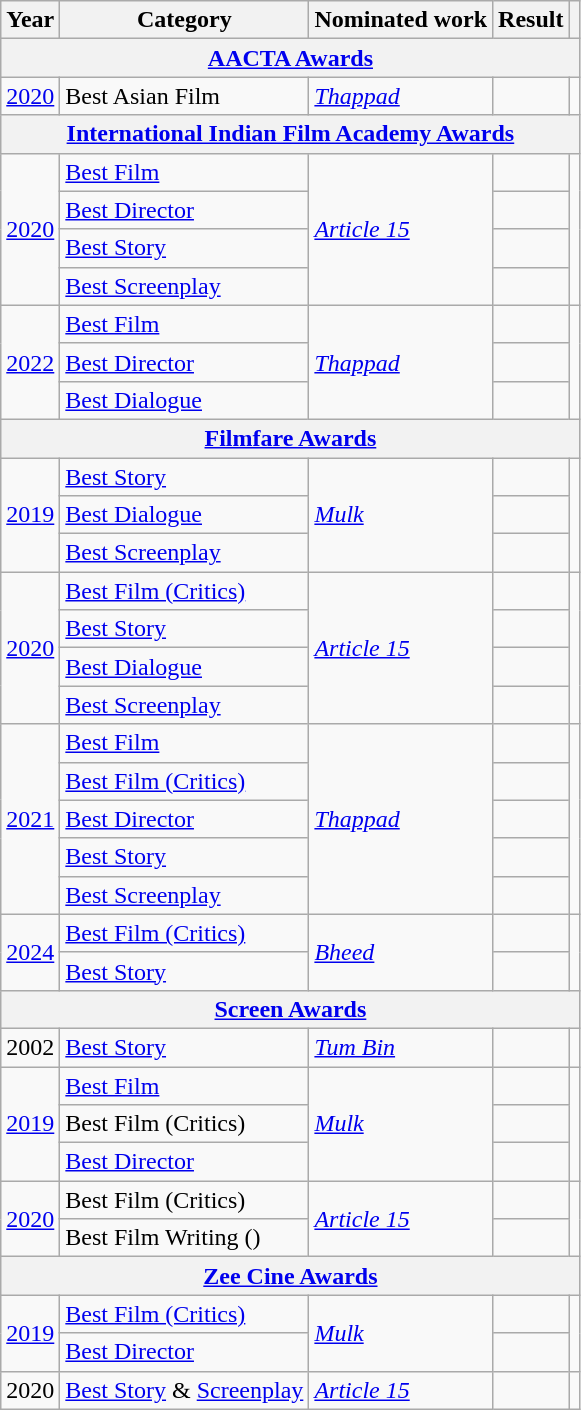<table class="wikitable sortable" >
<tr>
<th scope="col">Year</th>
<th scope="col">Category</th>
<th scope="col">Nominated work</th>
<th scope="col">Result</th>
<th class="unsortable" scope="col"></th>
</tr>
<tr>
<th colspan="6" style="background:FFC1CC;"><a href='#'>AACTA Awards</a></th>
</tr>
<tr>
<td><a href='#'>2020</a></td>
<td>Best Asian Film</td>
<td><em><a href='#'>Thappad</a></em></td>
<td></td>
<td style="text-align: center;"></td>
</tr>
<tr>
<th colspan="6" style="background:FFC1CC;"><a href='#'>International Indian Film Academy Awards</a></th>
</tr>
<tr>
<td rowspan="4"><a href='#'>2020</a></td>
<td><a href='#'>Best Film</a></td>
<td rowspan="4"><em><a href='#'>Article 15</a></em></td>
<td></td>
<td rowspan="4" style="text-align: center;"></td>
</tr>
<tr>
<td><a href='#'>Best Director</a></td>
<td></td>
</tr>
<tr>
<td><a href='#'>Best Story</a></td>
<td></td>
</tr>
<tr>
<td><a href='#'>Best Screenplay</a></td>
<td></td>
</tr>
<tr>
<td rowspan="3"><a href='#'>2022</a></td>
<td><a href='#'>Best Film</a></td>
<td rowspan="3"><em><a href='#'>Thappad</a></em></td>
<td></td>
<td rowspan="3" style="text-align: center;"></td>
</tr>
<tr>
<td><a href='#'>Best Director</a></td>
<td></td>
</tr>
<tr>
<td><a href='#'>Best Dialogue</a></td>
<td></td>
</tr>
<tr>
<th colspan="6" style="background:FFC1CC;"><a href='#'>Filmfare Awards</a></th>
</tr>
<tr>
<td rowspan="3"><a href='#'>2019</a></td>
<td><a href='#'>Best Story</a></td>
<td rowspan="3"><em><a href='#'>Mulk</a></em></td>
<td></td>
<td rowspan="3" style="text-align: center;"></td>
</tr>
<tr>
<td><a href='#'>Best Dialogue</a></td>
<td></td>
</tr>
<tr>
<td><a href='#'>Best Screenplay</a></td>
<td></td>
</tr>
<tr>
<td rowspan="4"><a href='#'>2020</a></td>
<td><a href='#'>Best Film (Critics)</a></td>
<td rowspan="4"><em><a href='#'>Article 15</a></em></td>
<td></td>
<td rowspan="4" style="text-align: center;"></td>
</tr>
<tr>
<td><a href='#'>Best Story</a></td>
<td></td>
</tr>
<tr>
<td><a href='#'>Best Dialogue</a></td>
<td></td>
</tr>
<tr>
<td><a href='#'>Best Screenplay</a></td>
<td></td>
</tr>
<tr>
<td rowspan="5"><a href='#'>2021</a></td>
<td><a href='#'>Best Film</a></td>
<td rowspan="5"><em><a href='#'>Thappad</a></em></td>
<td></td>
<td rowspan="5" style="text-align: center;"></td>
</tr>
<tr>
<td><a href='#'>Best Film (Critics)</a></td>
<td></td>
</tr>
<tr>
<td><a href='#'>Best Director</a></td>
<td></td>
</tr>
<tr>
<td><a href='#'>Best Story</a></td>
<td></td>
</tr>
<tr>
<td><a href='#'>Best Screenplay</a></td>
<td></td>
</tr>
<tr>
<td rowspan="2"><a href='#'>2024</a></td>
<td><a href='#'>Best Film (Critics)</a></td>
<td rowspan="2"><em><a href='#'>Bheed</a></em></td>
<td></td>
</tr>
<tr>
<td><a href='#'>Best Story</a></td>
<td></td>
</tr>
<tr>
<th colspan="6" style="background:FFC1CC;"><a href='#'>Screen Awards</a></th>
</tr>
<tr>
<td>2002</td>
<td><a href='#'>Best Story</a></td>
<td><em><a href='#'>Tum Bin</a></em></td>
<td></td>
<td style="text-align: center;"></td>
</tr>
<tr>
<td rowspan="3"><a href='#'>2019</a></td>
<td><a href='#'>Best Film</a></td>
<td rowspan="3"><em><a href='#'>Mulk</a></em></td>
<td></td>
<td rowspan="3" style="text-align: center;"></td>
</tr>
<tr>
<td>Best Film (Critics)</td>
<td></td>
</tr>
<tr>
<td><a href='#'>Best Director</a></td>
<td></td>
</tr>
<tr>
<td rowspan="2"><a href='#'>2020</a></td>
<td>Best Film (Critics)</td>
<td rowspan="2"><em><a href='#'>Article 15</a></em></td>
<td></td>
<td rowspan="2" style="text-align: center;"></td>
</tr>
<tr>
<td>Best Film Writing ()</td>
<td></td>
</tr>
<tr>
<th colspan="6" style="background:FFC1CC;"><a href='#'>Zee Cine Awards</a></th>
</tr>
<tr>
<td rowspan="2"><a href='#'>2019</a></td>
<td><a href='#'>Best Film (Critics)</a></td>
<td rowspan="2"><em><a href='#'>Mulk</a></em></td>
<td></td>
<td rowspan="2" style="text-align: center;"></td>
</tr>
<tr>
<td><a href='#'>Best Director</a></td>
<td></td>
</tr>
<tr>
<td rowspan="2">2020</td>
<td><a href='#'>Best Story</a> & <a href='#'>Screenplay</a></td>
<td><em><a href='#'>Article 15</a></em></td>
<td></td>
<td style="text-align: center;"></td>
</tr>
</table>
